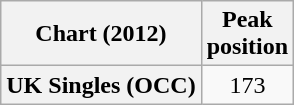<table class="wikitable plainrowheaders" style="text-align:center">
<tr>
<th>Chart (2012)</th>
<th>Peak<br>position</th>
</tr>
<tr>
<th scope="row">UK Singles (OCC)</th>
<td>173</td>
</tr>
</table>
